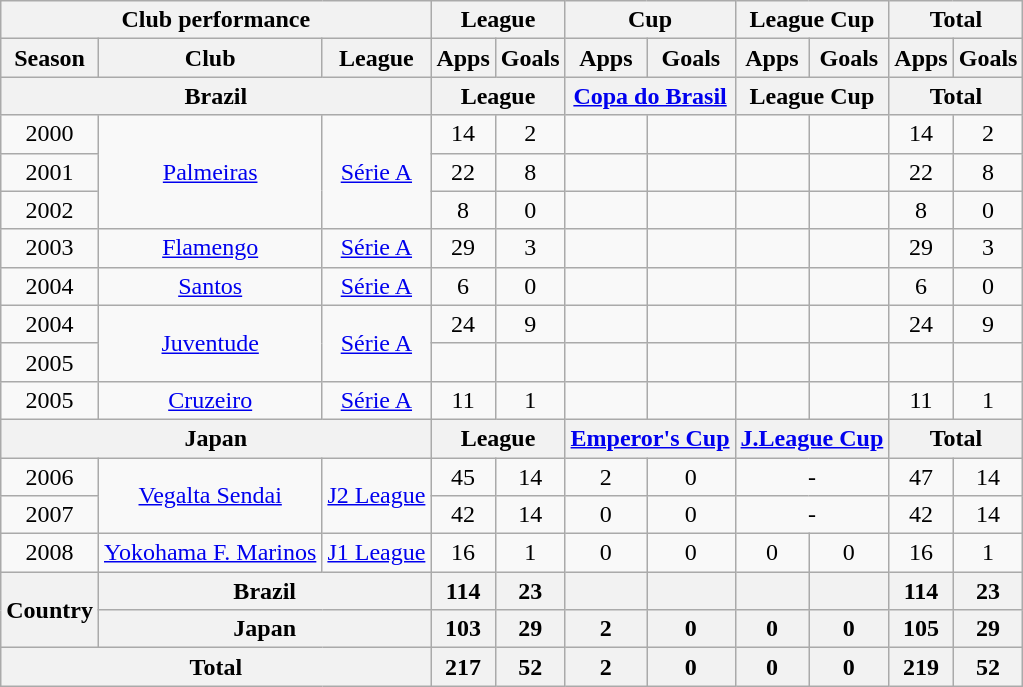<table class="wikitable" style="text-align:center;">
<tr>
<th colspan=3>Club performance</th>
<th colspan=2>League</th>
<th colspan=2>Cup</th>
<th colspan=2>League Cup</th>
<th colspan=2>Total</th>
</tr>
<tr>
<th>Season</th>
<th>Club</th>
<th>League</th>
<th>Apps</th>
<th>Goals</th>
<th>Apps</th>
<th>Goals</th>
<th>Apps</th>
<th>Goals</th>
<th>Apps</th>
<th>Goals</th>
</tr>
<tr>
<th colspan=3>Brazil</th>
<th colspan=2>League</th>
<th colspan=2><a href='#'>Copa do Brasil</a></th>
<th colspan=2>League Cup</th>
<th colspan=2>Total</th>
</tr>
<tr>
<td>2000</td>
<td rowspan="3"><a href='#'>Palmeiras</a></td>
<td rowspan="3"><a href='#'>Série A</a></td>
<td>14</td>
<td>2</td>
<td></td>
<td></td>
<td></td>
<td></td>
<td>14</td>
<td>2</td>
</tr>
<tr>
<td>2001</td>
<td>22</td>
<td>8</td>
<td></td>
<td></td>
<td></td>
<td></td>
<td>22</td>
<td>8</td>
</tr>
<tr>
<td>2002</td>
<td>8</td>
<td>0</td>
<td></td>
<td></td>
<td></td>
<td></td>
<td>8</td>
<td>0</td>
</tr>
<tr>
<td>2003</td>
<td><a href='#'>Flamengo</a></td>
<td><a href='#'>Série A</a></td>
<td>29</td>
<td>3</td>
<td></td>
<td></td>
<td></td>
<td></td>
<td>29</td>
<td>3</td>
</tr>
<tr>
<td>2004</td>
<td><a href='#'>Santos</a></td>
<td><a href='#'>Série A</a></td>
<td>6</td>
<td>0</td>
<td></td>
<td></td>
<td></td>
<td></td>
<td>6</td>
<td>0</td>
</tr>
<tr>
<td>2004</td>
<td rowspan="2"><a href='#'>Juventude</a></td>
<td rowspan="2"><a href='#'>Série A</a></td>
<td>24</td>
<td>9</td>
<td></td>
<td></td>
<td></td>
<td></td>
<td>24</td>
<td>9</td>
</tr>
<tr>
<td>2005</td>
<td></td>
<td></td>
<td></td>
<td></td>
<td></td>
<td></td>
<td></td>
<td></td>
</tr>
<tr>
<td>2005</td>
<td><a href='#'>Cruzeiro</a></td>
<td><a href='#'>Série A</a></td>
<td>11</td>
<td>1</td>
<td></td>
<td></td>
<td></td>
<td></td>
<td>11</td>
<td>1</td>
</tr>
<tr>
<th colspan=3>Japan</th>
<th colspan=2>League</th>
<th colspan=2><a href='#'>Emperor's Cup</a></th>
<th colspan=2><a href='#'>J.League Cup</a></th>
<th colspan=2>Total</th>
</tr>
<tr>
<td>2006</td>
<td rowspan="2"><a href='#'>Vegalta Sendai</a></td>
<td rowspan="2"><a href='#'>J2 League</a></td>
<td>45</td>
<td>14</td>
<td>2</td>
<td>0</td>
<td colspan="2">-</td>
<td>47</td>
<td>14</td>
</tr>
<tr>
<td>2007</td>
<td>42</td>
<td>14</td>
<td>0</td>
<td>0</td>
<td colspan="2">-</td>
<td>42</td>
<td>14</td>
</tr>
<tr>
<td>2008</td>
<td><a href='#'>Yokohama F. Marinos</a></td>
<td><a href='#'>J1 League</a></td>
<td>16</td>
<td>1</td>
<td>0</td>
<td>0</td>
<td>0</td>
<td>0</td>
<td>16</td>
<td>1</td>
</tr>
<tr>
<th rowspan=2>Country</th>
<th colspan=2>Brazil</th>
<th>114</th>
<th>23</th>
<th></th>
<th></th>
<th></th>
<th></th>
<th>114</th>
<th>23</th>
</tr>
<tr>
<th colspan=2>Japan</th>
<th>103</th>
<th>29</th>
<th>2</th>
<th>0</th>
<th>0</th>
<th>0</th>
<th>105</th>
<th>29</th>
</tr>
<tr>
<th colspan=3>Total</th>
<th>217</th>
<th>52</th>
<th>2</th>
<th>0</th>
<th>0</th>
<th>0</th>
<th>219</th>
<th>52</th>
</tr>
</table>
